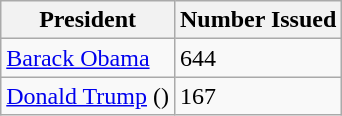<table class="wikitable">
<tr>
<th>President</th>
<th>Number Issued</th>
</tr>
<tr>
<td><a href='#'>Barack Obama</a></td>
<td>644</td>
</tr>
<tr>
<td><a href='#'>Donald Trump</a> ()</td>
<td>167</td>
</tr>
</table>
